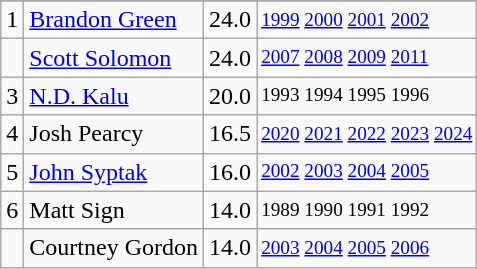<table class="wikitable">
<tr>
</tr>
<tr>
<td>1</td>
<td><a href='#'>Brandon Green</a></td>
<td>24.0</td>
<td style="font-size:80%;"><a href='#'>1999</a> <a href='#'>2000</a> <a href='#'>2001</a> <a href='#'>2002</a></td>
</tr>
<tr>
<td></td>
<td><a href='#'>Scott Solomon</a></td>
<td>24.0</td>
<td style="font-size:80%;"><a href='#'>2007</a> <a href='#'>2008</a> <a href='#'>2009</a> <a href='#'>2011</a></td>
</tr>
<tr>
<td>3</td>
<td><a href='#'>N.D. Kalu</a></td>
<td>20.0</td>
<td style="font-size:80%;">1993 1994 1995 1996</td>
</tr>
<tr>
<td>4</td>
<td>Josh Pearcy</td>
<td>16.5</td>
<td style="font-size:80%;"><a href='#'>2020</a>  <a href='#'>2021</a> <a href='#'>2022</a> <a href='#'>2023</a> <a href='#'>2024</a></td>
</tr>
<tr>
<td>5</td>
<td><a href='#'>John Syptak</a></td>
<td>16.0</td>
<td style="font-size:80%;"><a href='#'>2002</a> <a href='#'>2003</a> <a href='#'>2004</a> <a href='#'>2005</a></td>
</tr>
<tr>
<td>6</td>
<td>Matt Sign</td>
<td>14.0</td>
<td style="font-size:80%;">1989 1990 1991 1992</td>
</tr>
<tr>
<td></td>
<td>Courtney Gordon</td>
<td>14.0</td>
<td style="font-size:80%;"><a href='#'>2003</a> <a href='#'>2004</a> <a href='#'>2005</a> <a href='#'>2006</a></td>
</tr>
</table>
